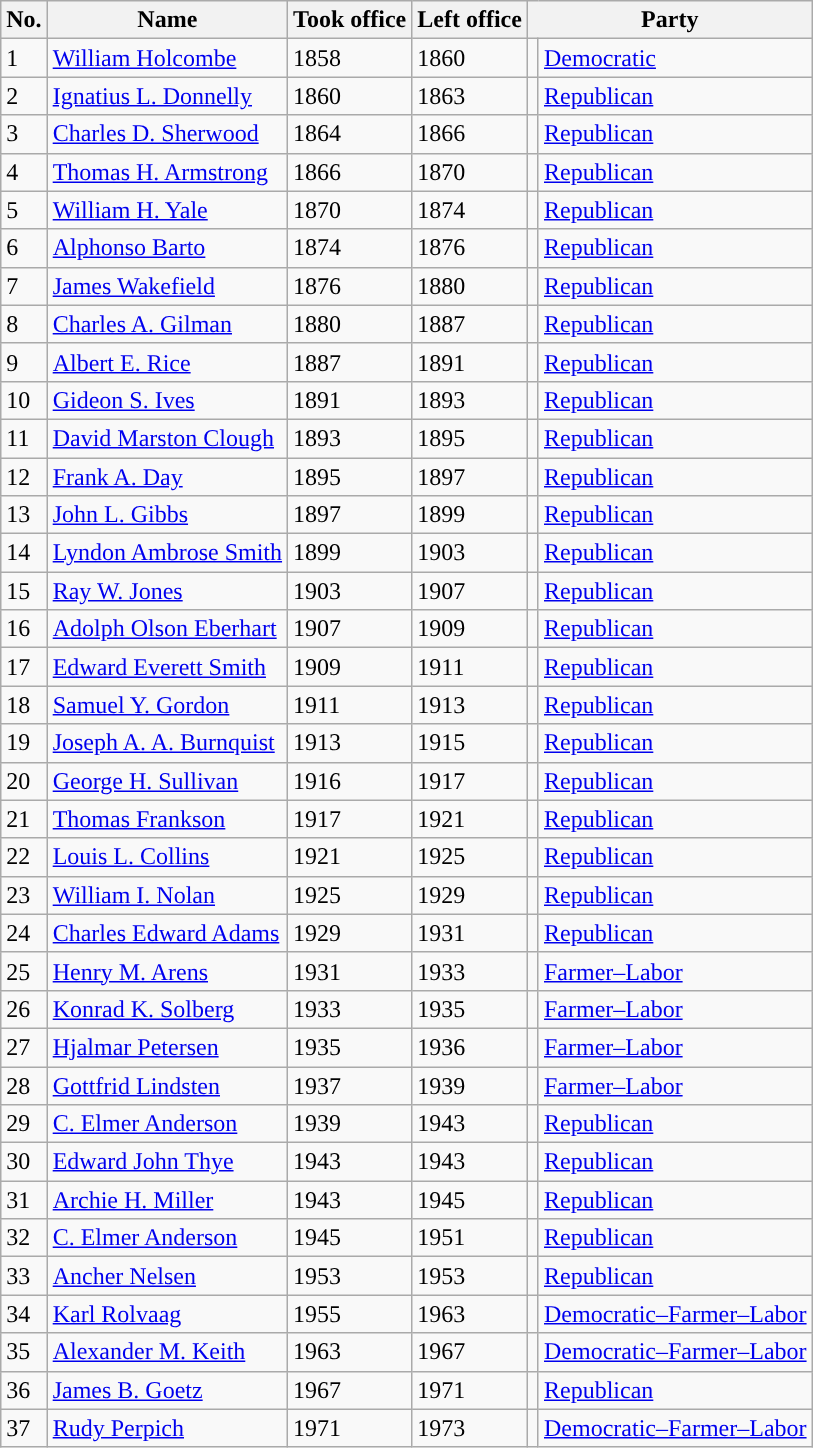<table class="wikitable sortable">
<tr>
<th>No.</th>
<th>Name</th>
<th>Took office</th>
<th>Left office</th>
<th colspan="2">Party</th>
</tr>
<tr>
<td>1</td>
<td><a href='#'>William Holcombe</a></td>
<td>1858</td>
<td>1860</td>
<td style="background:"></td>
<td><a href='#'>Democratic</a></td>
</tr>
<tr>
<td>2</td>
<td><a href='#'>Ignatius L. Donnelly</a></td>
<td>1860</td>
<td>1863</td>
<td style="background:"></td>
<td><a href='#'>Republican</a></td>
</tr>
<tr>
<td>3</td>
<td><a href='#'>Charles D. Sherwood</a></td>
<td>1864</td>
<td>1866</td>
<td style="background:"></td>
<td><a href='#'>Republican</a></td>
</tr>
<tr>
<td>4</td>
<td><a href='#'>Thomas H. Armstrong</a></td>
<td>1866</td>
<td>1870</td>
<td style="background:"></td>
<td><a href='#'>Republican</a></td>
</tr>
<tr>
<td>5</td>
<td><a href='#'>William H. Yale</a></td>
<td>1870</td>
<td>1874</td>
<td style="background:"></td>
<td><a href='#'>Republican</a></td>
</tr>
<tr>
<td>6</td>
<td><a href='#'>Alphonso Barto</a></td>
<td>1874</td>
<td>1876</td>
<td style="background:"></td>
<td><a href='#'>Republican</a></td>
</tr>
<tr>
<td>7</td>
<td><a href='#'>James Wakefield</a></td>
<td>1876</td>
<td>1880</td>
<td style="background:"></td>
<td><a href='#'>Republican</a></td>
</tr>
<tr>
<td>8</td>
<td><a href='#'>Charles A. Gilman</a></td>
<td>1880</td>
<td>1887</td>
<td style="background:"></td>
<td><a href='#'>Republican</a></td>
</tr>
<tr>
<td>9</td>
<td><a href='#'>Albert E. Rice</a></td>
<td>1887</td>
<td>1891</td>
<td style="background:"></td>
<td><a href='#'>Republican</a></td>
</tr>
<tr>
<td>10</td>
<td><a href='#'>Gideon S. Ives</a></td>
<td>1891</td>
<td>1893</td>
<td style="background:"></td>
<td><a href='#'>Republican</a></td>
</tr>
<tr>
<td>11</td>
<td><a href='#'>David Marston Clough</a></td>
<td>1893</td>
<td>1895</td>
<td style="background:"></td>
<td><a href='#'>Republican</a></td>
</tr>
<tr>
<td>12</td>
<td><a href='#'>Frank A. Day</a></td>
<td>1895</td>
<td>1897</td>
<td style="background:"></td>
<td><a href='#'>Republican</a></td>
</tr>
<tr>
<td>13</td>
<td><a href='#'>John L. Gibbs</a></td>
<td>1897</td>
<td>1899</td>
<td style="background:"></td>
<td><a href='#'>Republican</a></td>
</tr>
<tr>
<td>14</td>
<td><a href='#'>Lyndon Ambrose Smith</a></td>
<td>1899</td>
<td>1903</td>
<td style="background:"></td>
<td><a href='#'>Republican</a></td>
</tr>
<tr>
<td>15</td>
<td><a href='#'>Ray W. Jones</a></td>
<td>1903</td>
<td>1907</td>
<td style="background:"></td>
<td><a href='#'>Republican</a></td>
</tr>
<tr>
<td>16</td>
<td><a href='#'>Adolph Olson Eberhart</a></td>
<td>1907</td>
<td>1909</td>
<td style="background:"></td>
<td><a href='#'>Republican</a></td>
</tr>
<tr>
<td>17</td>
<td><a href='#'>Edward Everett Smith</a></td>
<td>1909</td>
<td>1911</td>
<td style="background:"></td>
<td><a href='#'>Republican</a></td>
</tr>
<tr>
<td>18</td>
<td><a href='#'>Samuel Y. Gordon</a></td>
<td>1911</td>
<td>1913</td>
<td style="background:"></td>
<td><a href='#'>Republican</a></td>
</tr>
<tr>
<td>19</td>
<td><a href='#'>Joseph A. A. Burnquist</a></td>
<td>1913</td>
<td>1915</td>
<td style="background:"></td>
<td><a href='#'>Republican</a></td>
</tr>
<tr>
<td>20</td>
<td><a href='#'>George H. Sullivan</a></td>
<td>1916</td>
<td>1917</td>
<td style="background:"></td>
<td><a href='#'>Republican</a></td>
</tr>
<tr>
<td>21</td>
<td><a href='#'>Thomas Frankson</a></td>
<td>1917</td>
<td>1921</td>
<td style="background:"></td>
<td><a href='#'>Republican</a></td>
</tr>
<tr>
<td>22</td>
<td><a href='#'>Louis L. Collins</a></td>
<td>1921</td>
<td>1925</td>
<td style="background:"></td>
<td><a href='#'>Republican</a></td>
</tr>
<tr>
<td>23</td>
<td><a href='#'>William I. Nolan</a></td>
<td>1925</td>
<td>1929</td>
<td style="background:"></td>
<td><a href='#'>Republican</a></td>
</tr>
<tr>
<td>24</td>
<td><a href='#'>Charles Edward Adams</a></td>
<td>1929</td>
<td>1931</td>
<td style="background:"></td>
<td><a href='#'>Republican</a></td>
</tr>
<tr>
<td>25</td>
<td><a href='#'>Henry M. Arens</a></td>
<td>1931</td>
<td>1933</td>
<td style="background:"></td>
<td><a href='#'>Farmer–Labor</a></td>
</tr>
<tr>
<td>26</td>
<td><a href='#'>Konrad K. Solberg</a></td>
<td>1933</td>
<td>1935</td>
<td style="background:"></td>
<td><a href='#'>Farmer–Labor</a></td>
</tr>
<tr>
<td>27</td>
<td><a href='#'>Hjalmar Petersen</a></td>
<td>1935</td>
<td>1936</td>
<td style="background:"></td>
<td><a href='#'>Farmer–Labor</a></td>
</tr>
<tr>
<td>28</td>
<td><a href='#'>Gottfrid Lindsten</a></td>
<td>1937</td>
<td>1939</td>
<td style="background:"></td>
<td><a href='#'>Farmer–Labor</a></td>
</tr>
<tr>
<td>29</td>
<td><a href='#'>C. Elmer Anderson</a></td>
<td>1939</td>
<td>1943</td>
<td style="background:"></td>
<td><a href='#'>Republican</a></td>
</tr>
<tr>
<td>30</td>
<td><a href='#'>Edward John Thye</a></td>
<td>1943</td>
<td>1943</td>
<td style="background:"></td>
<td><a href='#'>Republican</a></td>
</tr>
<tr>
<td>31</td>
<td><a href='#'>Archie H. Miller</a></td>
<td>1943</td>
<td>1945</td>
<td style="background:"></td>
<td><a href='#'>Republican</a></td>
</tr>
<tr>
<td>32</td>
<td><a href='#'>C. Elmer Anderson</a></td>
<td>1945</td>
<td>1951</td>
<td style="background:"></td>
<td><a href='#'>Republican</a></td>
</tr>
<tr>
<td>33</td>
<td><a href='#'>Ancher Nelsen</a></td>
<td>1953</td>
<td>1953</td>
<td style="background:"></td>
<td><a href='#'>Republican</a></td>
</tr>
<tr>
<td>34</td>
<td><a href='#'>Karl Rolvaag</a></td>
<td>1955</td>
<td>1963</td>
<td style="background:"></td>
<td><a href='#'>Democratic–Farmer–Labor</a></td>
</tr>
<tr>
<td>35</td>
<td><a href='#'>Alexander M. Keith</a></td>
<td>1963</td>
<td>1967</td>
<td style="background:"></td>
<td><a href='#'>Democratic–Farmer–Labor</a></td>
</tr>
<tr>
<td>36</td>
<td><a href='#'>James B. Goetz</a></td>
<td>1967</td>
<td>1971</td>
<td style="background:"></td>
<td><a href='#'>Republican</a></td>
</tr>
<tr>
<td>37</td>
<td><a href='#'>Rudy Perpich</a></td>
<td>1971</td>
<td>1973</td>
<td style="background:"></td>
<td><a href='#'>Democratic–Farmer–Labor</a></td>
</tr>
</table>
